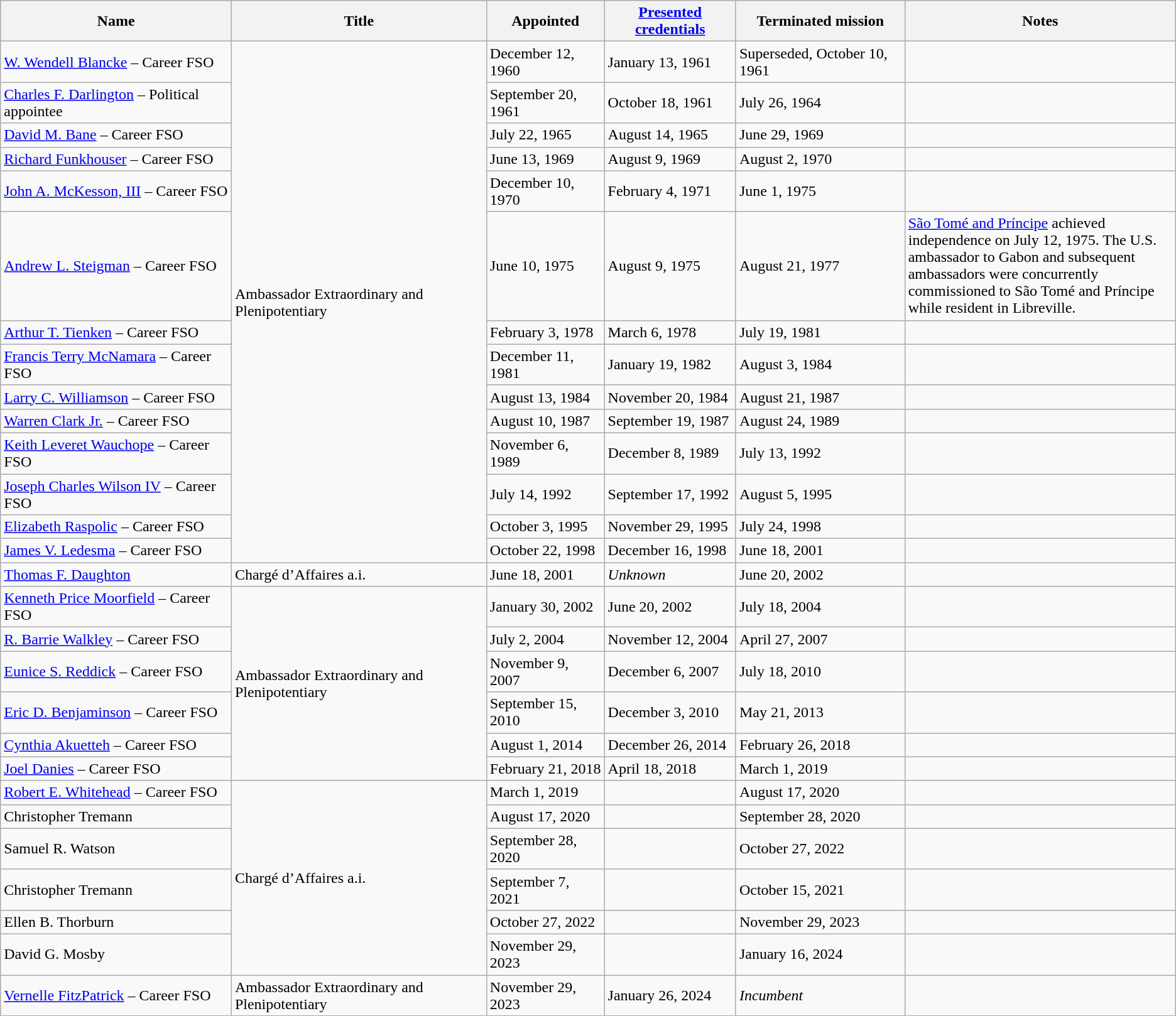<table class="wikitable">
<tr>
<th>Name</th>
<th>Title</th>
<th>Appointed</th>
<th><a href='#'>Presented credentials</a></th>
<th>Terminated mission</th>
<th style="width: 280px;">Notes</th>
</tr>
<tr>
<td><a href='#'>W. Wendell Blancke</a> – Career FSO</td>
<td rowspan="14">Ambassador Extraordinary and Plenipotentiary</td>
<td>December 12, 1960</td>
<td>January 13, 1961</td>
<td>Superseded, October 10, 1961</td>
<td></td>
</tr>
<tr>
<td><a href='#'>Charles F. Darlington</a> – Political appointee</td>
<td>September 20, 1961</td>
<td>October 18, 1961</td>
<td>July 26, 1964</td>
<td></td>
</tr>
<tr>
<td><a href='#'>David M. Bane</a> – Career FSO</td>
<td>July 22, 1965</td>
<td>August 14, 1965</td>
<td>June 29, 1969</td>
<td></td>
</tr>
<tr>
<td><a href='#'>Richard Funkhouser</a> – Career FSO</td>
<td>June 13, 1969</td>
<td>August 9, 1969</td>
<td>August 2, 1970</td>
<td></td>
</tr>
<tr>
<td><a href='#'>John A. McKesson, III</a> – Career FSO</td>
<td>December 10, 1970</td>
<td>February 4, 1971</td>
<td>June 1, 1975</td>
<td></td>
</tr>
<tr>
<td><a href='#'>Andrew L. Steigman</a> – Career FSO</td>
<td>June 10, 1975</td>
<td>August 9, 1975</td>
<td>August 21, 1977</td>
<td><a href='#'>São Tomé and Príncipe</a> achieved independence on July 12, 1975. The U.S. ambassador to Gabon and subsequent ambassadors were concurrently commissioned to São Tomé and Príncipe while resident in Libreville.</td>
</tr>
<tr>
<td><a href='#'>Arthur T. Tienken</a> – Career FSO</td>
<td>February 3, 1978</td>
<td>March 6, 1978</td>
<td>July 19, 1981</td>
<td></td>
</tr>
<tr>
<td><a href='#'>Francis Terry McNamara</a> – Career FSO</td>
<td>December 11, 1981</td>
<td>January 19, 1982</td>
<td>August 3, 1984</td>
<td></td>
</tr>
<tr>
<td><a href='#'>Larry C. Williamson</a> – Career FSO</td>
<td>August 13, 1984</td>
<td>November 20, 1984</td>
<td>August 21, 1987</td>
<td></td>
</tr>
<tr>
<td><a href='#'>Warren Clark Jr.</a> – Career FSO</td>
<td>August 10, 1987</td>
<td>September 19, 1987</td>
<td>August 24, 1989</td>
<td></td>
</tr>
<tr>
<td><a href='#'>Keith Leveret Wauchope</a> – Career FSO</td>
<td>November 6, 1989</td>
<td>December 8, 1989</td>
<td>July 13, 1992</td>
<td></td>
</tr>
<tr>
<td><a href='#'>Joseph Charles Wilson IV</a> – Career FSO</td>
<td>July 14, 1992</td>
<td>September 17, 1992</td>
<td>August 5, 1995</td>
<td></td>
</tr>
<tr>
<td><a href='#'>Elizabeth Raspolic</a> – Career FSO</td>
<td>October 3, 1995</td>
<td>November 29, 1995</td>
<td>July 24, 1998</td>
<td></td>
</tr>
<tr>
<td><a href='#'>James V. Ledesma</a> – Career FSO</td>
<td>October 22, 1998</td>
<td>December 16, 1998</td>
<td>June 18, 2001</td>
<td></td>
</tr>
<tr>
<td><a href='#'>Thomas F. Daughton</a></td>
<td>Chargé d’Affaires a.i.</td>
<td>June 18, 2001</td>
<td><em>Unknown</em></td>
<td>June 20, 2002</td>
<td></td>
</tr>
<tr>
<td><a href='#'>Kenneth Price Moorfield</a> – Career FSO</td>
<td rowspan="6">Ambassador Extraordinary and Plenipotentiary</td>
<td>January 30, 2002</td>
<td>June 20, 2002</td>
<td>July 18, 2004</td>
<td></td>
</tr>
<tr>
<td><a href='#'>R. Barrie Walkley</a> – Career FSO</td>
<td>July 2, 2004</td>
<td>November 12, 2004</td>
<td>April 27, 2007</td>
<td></td>
</tr>
<tr>
<td><a href='#'>Eunice S. Reddick</a> – Career FSO</td>
<td>November 9, 2007</td>
<td>December 6, 2007</td>
<td>July 18, 2010</td>
<td></td>
</tr>
<tr>
<td><a href='#'>Eric D. Benjaminson</a> – Career FSO</td>
<td>September 15, 2010</td>
<td>December 3, 2010</td>
<td>May 21, 2013</td>
<td></td>
</tr>
<tr>
<td><a href='#'>Cynthia Akuetteh</a> – Career FSO</td>
<td>August 1, 2014</td>
<td>December 26, 2014</td>
<td>February 26, 2018</td>
<td></td>
</tr>
<tr>
<td><a href='#'>Joel Danies</a> – Career FSO</td>
<td>February 21, 2018</td>
<td>April 18, 2018</td>
<td>March 1, 2019</td>
<td></td>
</tr>
<tr>
<td><a href='#'>Robert E. Whitehead</a> – Career FSO</td>
<td rowspan="6">Chargé d’Affaires a.i.</td>
<td>March 1, 2019</td>
<td></td>
<td>August 17, 2020</td>
<td></td>
</tr>
<tr>
<td>Christopher Tremann</td>
<td>August 17, 2020</td>
<td></td>
<td>September 28, 2020</td>
<td></td>
</tr>
<tr>
<td>Samuel R. Watson</td>
<td>September 28, 2020</td>
<td></td>
<td>October 27, 2022</td>
<td></td>
</tr>
<tr>
<td>Christopher Tremann</td>
<td>September 7, 2021</td>
<td></td>
<td>October 15, 2021</td>
<td></td>
</tr>
<tr>
<td>Ellen B. Thorburn</td>
<td>October 27, 2022</td>
<td></td>
<td>November 29, 2023</td>
<td></td>
</tr>
<tr>
<td>David G. Mosby</td>
<td>November 29, 2023</td>
<td></td>
<td>January 16, 2024</td>
<td></td>
</tr>
<tr>
<td><a href='#'>Vernelle FitzPatrick</a> – Career FSO</td>
<td>Ambassador Extraordinary and Plenipotentiary</td>
<td>November 29, 2023</td>
<td>January 26, 2024</td>
<td><em>Incumbent</em></td>
<td></td>
</tr>
</table>
